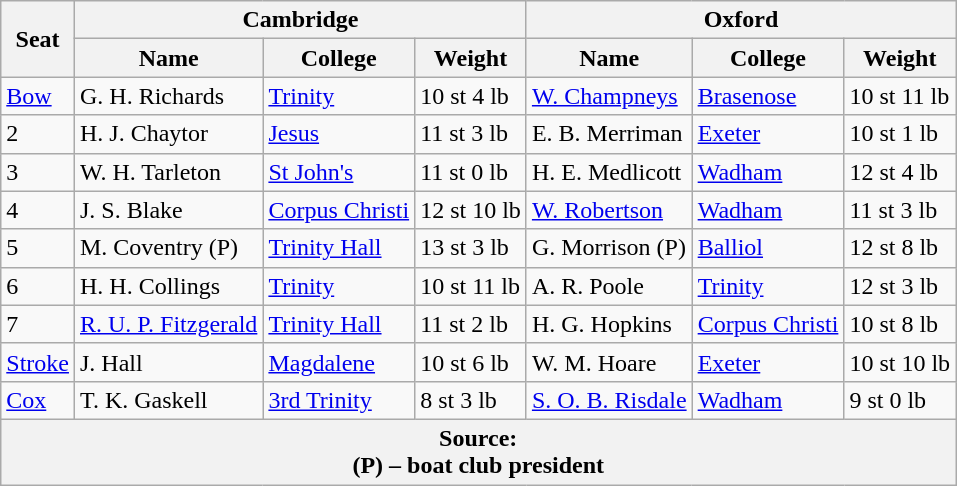<table class=wikitable>
<tr>
<th rowspan="2">Seat</th>
<th colspan="3">Cambridge <br> </th>
<th colspan="3">Oxford <br> </th>
</tr>
<tr>
<th>Name</th>
<th>College</th>
<th>Weight</th>
<th>Name</th>
<th>College</th>
<th>Weight</th>
</tr>
<tr>
<td><a href='#'>Bow</a></td>
<td>G. H. Richards</td>
<td><a href='#'>Trinity</a></td>
<td>10 st 4 lb</td>
<td><a href='#'>W. Champneys</a></td>
<td><a href='#'>Brasenose</a></td>
<td>10 st 11 lb</td>
</tr>
<tr>
<td>2</td>
<td>H. J. Chaytor</td>
<td><a href='#'>Jesus</a></td>
<td>11 st 3 lb</td>
<td>E. B. Merriman</td>
<td><a href='#'>Exeter</a></td>
<td>10 st 1 lb</td>
</tr>
<tr>
<td>3</td>
<td>W. H. Tarleton</td>
<td><a href='#'>St John's</a></td>
<td>11 st 0 lb</td>
<td>H. E. Medlicott</td>
<td><a href='#'>Wadham</a></td>
<td>12 st 4 lb</td>
</tr>
<tr>
<td>4</td>
<td>J. S. Blake</td>
<td><a href='#'>Corpus Christi</a></td>
<td>12 st 10 lb</td>
<td><a href='#'>W. Robertson</a></td>
<td><a href='#'>Wadham</a></td>
<td>11 st 3 lb</td>
</tr>
<tr>
<td>5</td>
<td>M. Coventry (P)</td>
<td><a href='#'>Trinity Hall</a></td>
<td>13 st 3 lb</td>
<td>G. Morrison (P)</td>
<td><a href='#'>Balliol</a></td>
<td>12 st 8 lb</td>
</tr>
<tr>
<td>6</td>
<td>H. H. Collings</td>
<td><a href='#'>Trinity</a></td>
<td>10 st 11 lb</td>
<td>A. R. Poole</td>
<td><a href='#'>Trinity</a></td>
<td>12 st 3 lb</td>
</tr>
<tr>
<td>7</td>
<td><a href='#'>R. U. P. Fitzgerald</a></td>
<td><a href='#'>Trinity Hall</a></td>
<td>11 st 2 lb</td>
<td>H. G. Hopkins</td>
<td><a href='#'>Corpus Christi</a></td>
<td>10 st 8 lb</td>
</tr>
<tr>
<td><a href='#'>Stroke</a></td>
<td>J. Hall</td>
<td><a href='#'>Magdalene</a></td>
<td>10 st 6 lb</td>
<td>W. M. Hoare</td>
<td><a href='#'>Exeter</a></td>
<td>10 st 10 lb</td>
</tr>
<tr>
<td><a href='#'>Cox</a></td>
<td>T. K. Gaskell</td>
<td><a href='#'>3rd Trinity</a></td>
<td>8 st 3 lb</td>
<td><a href='#'>S. O. B. Risdale</a></td>
<td><a href='#'>Wadham</a></td>
<td>9 st 0 lb</td>
</tr>
<tr>
<th colspan="7">Source:<br>(P) – boat club president</th>
</tr>
</table>
